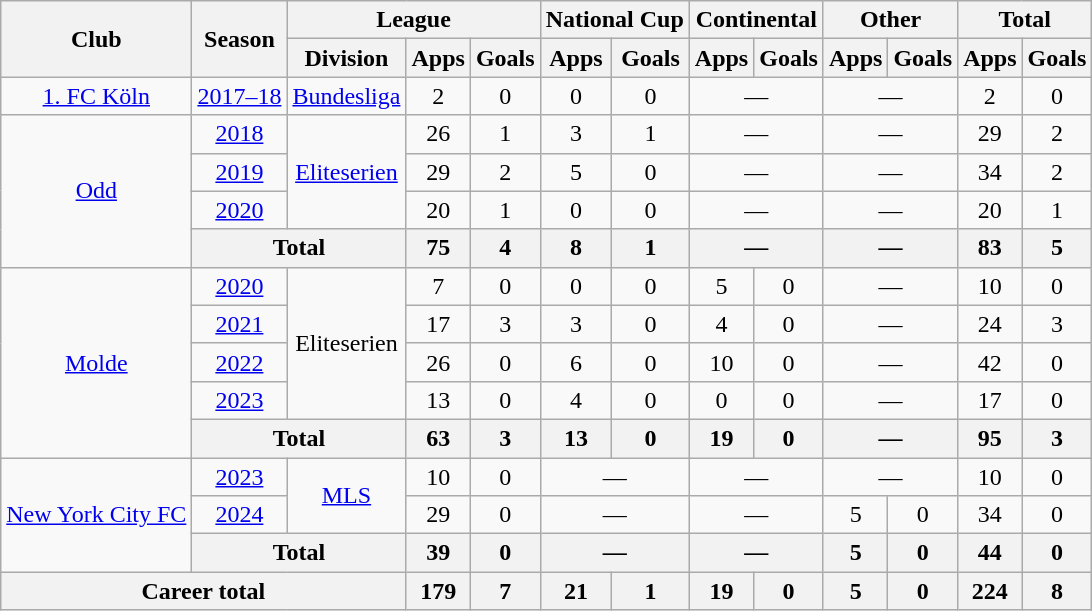<table class="wikitable" style="text-align:center">
<tr>
<th rowspan="2">Club</th>
<th rowspan="2">Season</th>
<th colspan="3">League</th>
<th colspan="2">National Cup</th>
<th colspan="2">Continental</th>
<th colspan="2">Other</th>
<th colspan="2">Total</th>
</tr>
<tr>
<th>Division</th>
<th>Apps</th>
<th>Goals</th>
<th>Apps</th>
<th>Goals</th>
<th>Apps</th>
<th>Goals</th>
<th>Apps</th>
<th>Goals</th>
<th>Apps</th>
<th>Goals</th>
</tr>
<tr>
<td><a href='#'>1. FC Köln</a></td>
<td><a href='#'>2017–18</a></td>
<td><a href='#'>Bundesliga</a></td>
<td>2</td>
<td>0</td>
<td>0</td>
<td>0</td>
<td colspan="2">—</td>
<td colspan="2">—</td>
<td>2</td>
<td>0</td>
</tr>
<tr>
<td rowspan="4"><a href='#'>Odd</a></td>
<td><a href='#'>2018</a></td>
<td rowspan="3"><a href='#'>Eliteserien</a></td>
<td>26</td>
<td>1</td>
<td>3</td>
<td>1</td>
<td colspan="2">—</td>
<td colspan="2">—</td>
<td>29</td>
<td>2</td>
</tr>
<tr>
<td><a href='#'>2019</a></td>
<td>29</td>
<td>2</td>
<td>5</td>
<td>0</td>
<td colspan="2">—</td>
<td colspan="2">—</td>
<td>34</td>
<td>2</td>
</tr>
<tr>
<td><a href='#'>2020</a></td>
<td>20</td>
<td>1</td>
<td>0</td>
<td>0</td>
<td colspan="2">—</td>
<td colspan="2">—</td>
<td>20</td>
<td>1</td>
</tr>
<tr>
<th colspan="2">Total</th>
<th>75</th>
<th>4</th>
<th>8</th>
<th>1</th>
<th colspan="2">—</th>
<th colspan="2">—</th>
<th>83</th>
<th>5</th>
</tr>
<tr>
<td rowspan="5"><a href='#'>Molde</a></td>
<td><a href='#'>2020</a></td>
<td rowspan="4">Eliteserien</td>
<td>7</td>
<td>0</td>
<td>0</td>
<td>0</td>
<td>5</td>
<td>0</td>
<td colspan="2">—</td>
<td>10</td>
<td>0</td>
</tr>
<tr>
<td><a href='#'>2021</a></td>
<td>17</td>
<td>3</td>
<td>3</td>
<td>0</td>
<td>4</td>
<td>0</td>
<td colspan="2">—</td>
<td>24</td>
<td>3</td>
</tr>
<tr>
<td><a href='#'>2022</a></td>
<td>26</td>
<td>0</td>
<td>6</td>
<td>0</td>
<td>10</td>
<td>0</td>
<td colspan="2">—</td>
<td>42</td>
<td>0</td>
</tr>
<tr>
<td><a href='#'>2023</a></td>
<td>13</td>
<td>0</td>
<td>4</td>
<td>0</td>
<td>0</td>
<td>0</td>
<td colspan="2">—</td>
<td>17</td>
<td>0</td>
</tr>
<tr>
<th colspan="2">Total</th>
<th>63</th>
<th>3</th>
<th>13</th>
<th>0</th>
<th>19</th>
<th>0</th>
<th colspan="2">—</th>
<th>95</th>
<th>3</th>
</tr>
<tr>
<td rowspan="3"><a href='#'>New York City FC</a></td>
<td><a href='#'>2023</a></td>
<td rowspan="2"><a href='#'>MLS</a></td>
<td>10</td>
<td>0</td>
<td colspan="2">—</td>
<td colspan="2">—</td>
<td colspan="2">—</td>
<td>10</td>
<td>0</td>
</tr>
<tr>
<td><a href='#'>2024</a></td>
<td>29</td>
<td>0</td>
<td colspan="2">—</td>
<td colspan="2">—</td>
<td>5</td>
<td>0</td>
<td>34</td>
<td>0</td>
</tr>
<tr>
<th colspan="2">Total</th>
<th>39</th>
<th>0</th>
<th colspan="2">—</th>
<th colspan="2">—</th>
<th>5</th>
<th>0</th>
<th>44</th>
<th>0</th>
</tr>
<tr>
<th colspan="3">Career total</th>
<th>179</th>
<th>7</th>
<th>21</th>
<th>1</th>
<th>19</th>
<th>0</th>
<th>5</th>
<th>0</th>
<th>224</th>
<th>8</th>
</tr>
</table>
